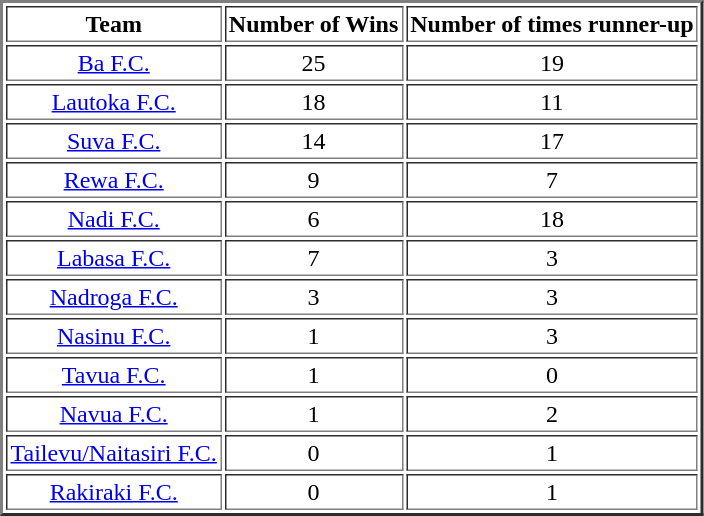<table border ="2" cellpadding ="2">
<tr ---- align="center">
<th>Team</th>
<th>Number of Wins</th>
<th>Number of times runner-up</th>
</tr>
<tr ---- align="center">
<td><a href='#'>Ba F.C.</a></td>
<td>25</td>
<td>19</td>
</tr>
<tr ---- align="center">
<td><a href='#'>Lautoka F.C.</a></td>
<td>18</td>
<td>11</td>
</tr>
<tr ---- align="center">
<td><a href='#'>Suva F.C.</a></td>
<td>14</td>
<td>17</td>
</tr>
<tr ---- align="center">
<td><a href='#'>Rewa F.C.</a></td>
<td>9</td>
<td>7</td>
</tr>
<tr ---- align="center">
<td><a href='#'>Nadi F.C.</a></td>
<td>6</td>
<td>18</td>
</tr>
<tr ---- align="center">
<td><a href='#'>Labasa F.C.</a></td>
<td>7</td>
<td>3</td>
</tr>
<tr ---- align="center">
<td><a href='#'>Nadroga F.C.</a></td>
<td>3</td>
<td>3</td>
</tr>
<tr ---- align="center">
<td><a href='#'>Nasinu F.C.</a></td>
<td>1</td>
<td>3</td>
</tr>
<tr ---- align="center">
<td><a href='#'>Tavua F.C.</a></td>
<td>1</td>
<td>0</td>
</tr>
<tr ---- align="center">
<td><a href='#'>Navua F.C.</a></td>
<td>1</td>
<td>2</td>
</tr>
<tr ---- align="center">
<td><a href='#'>Tailevu/Naitasiri F.C.</a></td>
<td>0</td>
<td>1</td>
</tr>
<tr ---- align="center">
<td><a href='#'>Rakiraki F.C.</a></td>
<td>0</td>
<td>1</td>
</tr>
</table>
